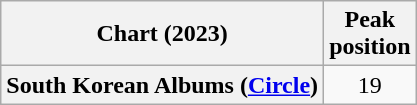<table class="wikitable plainrowheaders" style="text-align:center">
<tr>
<th scope="col">Chart (2023)</th>
<th scope="col">Peak<br>position</th>
</tr>
<tr>
<th scope="row">South Korean Albums (<a href='#'>Circle</a>)</th>
<td>19</td>
</tr>
</table>
